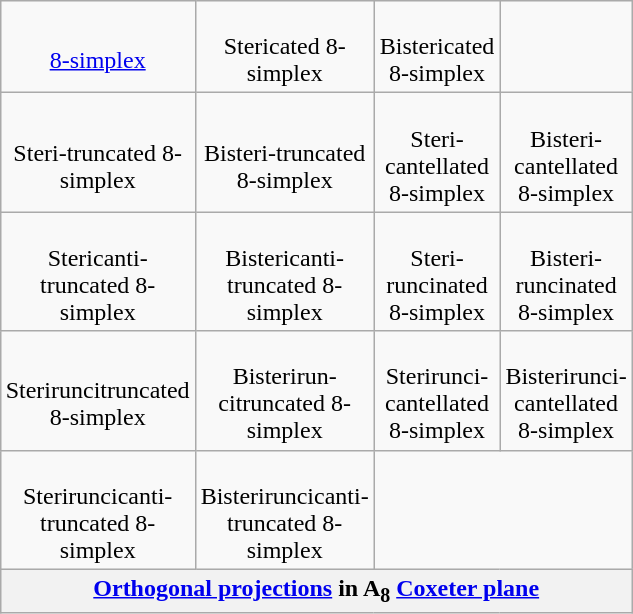<table class=wikitable align=right width=400 style="margin-left:1em;">
<tr align=center>
<td><br><a href='#'>8-simplex</a><br></td>
<td><br>Stericated 8-simplex<br></td>
<td><br>Bistericated 8-simplex<br></td>
</tr>
<tr align=center>
<td><br>Steri-truncated 8-simplex<br></td>
<td><br>Bisteri-truncated 8-simplex<br></td>
<td><br>Steri-cantellated 8-simplex<br></td>
<td><br>Bisteri-cantellated 8-simplex<br></td>
</tr>
<tr align=center>
<td><br>Stericanti-truncated 8-simplex<br></td>
<td><br>Bistericanti-truncated 8-simplex<br></td>
<td><br>Steri-runcinated 8-simplex<br></td>
<td><br>Bisteri-runcinated 8-simplex<br></td>
</tr>
<tr align=center>
<td><br>Steriruncitruncated 8-simplex<br></td>
<td><br>Bisterirun-citruncated 8-simplex<br></td>
<td><br>Sterirunci-cantellated 8-simplex<br></td>
<td><br>Bisterirunci-cantellated 8-simplex<br></td>
</tr>
<tr align=center>
<td><br>Steriruncicanti-truncated 8-simplex<br></td>
<td><br>Bisteriruncicanti-truncated 8-simplex<br></td>
</tr>
<tr>
<th colspan=4><a href='#'>Orthogonal projections</a> in A<sub>8</sub> <a href='#'>Coxeter plane</a></th>
</tr>
</table>
